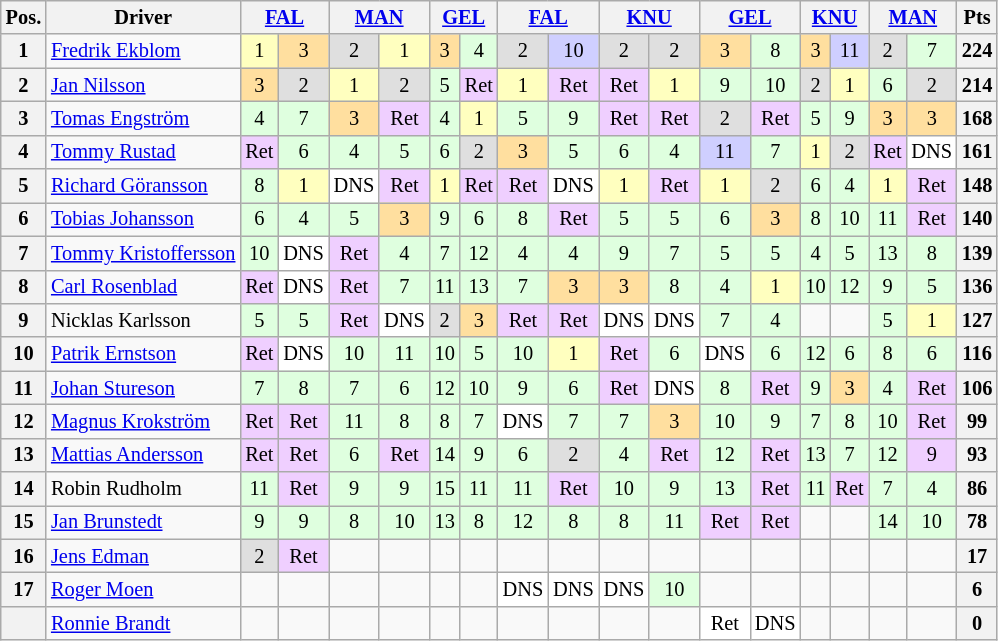<table class="wikitable" style="font-size:85%; text-align:center">
<tr valign="top">
<th valign="middle">Pos.</th>
<th valign="middle">Driver</th>
<th colspan="2"><a href='#'>FAL</a></th>
<th colspan="2"><a href='#'>MAN</a></th>
<th colspan="2"><a href='#'>GEL</a></th>
<th colspan="2"><a href='#'>FAL</a></th>
<th colspan="2"><a href='#'>KNU</a></th>
<th colspan="2"><a href='#'>GEL</a></th>
<th colspan="2"><a href='#'>KNU</a></th>
<th colspan="2"><a href='#'>MAN</a></th>
<th valign="middle">Pts</th>
</tr>
<tr>
<th>1</th>
<td align="left"> <a href='#'>Fredrik Ekblom</a></td>
<td style="background:#FFFFBF;">1</td>
<td style="background:#FFDF9F;">3</td>
<td style="background:#DFDFDF;">2</td>
<td style="background:#FFFFBF;">1</td>
<td style="background:#FFDF9F;">3</td>
<td style="background:#DFFFDF;">4</td>
<td style="background:#DFDFDF;">2</td>
<td style="background:#CFCFFF;">10</td>
<td style="background:#DFDFDF;">2</td>
<td style="background:#DFDFDF;">2</td>
<td style="background:#FFDF9F;">3</td>
<td style="background:#DFFFDF;">8</td>
<td style="background:#FFDF9F;">3</td>
<td style="background:#CFCFFF;">11</td>
<td style="background:#DFDFDF;">2</td>
<td style="background:#DFFFDF;">7</td>
<th>224</th>
</tr>
<tr>
<th>2</th>
<td align="left"> <a href='#'>Jan Nilsson</a></td>
<td style="background:#FFDF9F;">3</td>
<td style="background:#DFDFDF;">2</td>
<td style="background:#FFFFBF;">1</td>
<td style="background:#DFDFDF;">2</td>
<td style="background:#DFFFDF;">5</td>
<td style="background:#EFCFFF;">Ret</td>
<td style="background:#FFFFBF;">1</td>
<td style="background:#EFCFFF;">Ret</td>
<td style="background:#EFCFFF;">Ret</td>
<td style="background:#FFFFBF;">1</td>
<td style="background:#DFFFDF;">9</td>
<td style="background:#DFFFDF;">10</td>
<td style="background:#DFDFDF;">2</td>
<td style="background:#FFFFBF;">1</td>
<td style="background:#DFFFDF;">6</td>
<td style="background:#DFDFDF;">2</td>
<th>214</th>
</tr>
<tr>
<th>3</th>
<td align="left"> <a href='#'>Tomas Engström</a></td>
<td style="background:#DFFFDF;">4</td>
<td style="background:#DFFFDF;">7</td>
<td style="background:#FFDF9F;">3</td>
<td style="background:#EFCFFF;">Ret</td>
<td style="background:#DFFFDF;">4</td>
<td style="background:#FFFFBF;">1</td>
<td style="background:#DFFFDF;">5</td>
<td style="background:#DFFFDF;">9</td>
<td style="background:#EFCFFF;">Ret</td>
<td style="background:#EFCFFF;">Ret</td>
<td style="background:#DFDFDF;">2</td>
<td style="background:#EFCFFF;">Ret</td>
<td style="background:#DFFFDF;">5</td>
<td style="background:#DFFFDF;">9</td>
<td style="background:#FFDF9F;">3</td>
<td style="background:#FFDF9F;">3</td>
<th>168</th>
</tr>
<tr>
<th>4</th>
<td align="left"> <a href='#'>Tommy Rustad</a></td>
<td style="background:#EFCFFF;">Ret</td>
<td style="background:#DFFFDF;">6</td>
<td style="background:#DFFFDF;">4</td>
<td style="background:#DFFFDF;">5</td>
<td style="background:#DFFFDF;">6</td>
<td style="background:#DFDFDF;">2</td>
<td style="background:#FFDF9F;">3</td>
<td style="background:#DFFFDF;">5</td>
<td style="background:#DFFFDF;">6</td>
<td style="background:#DFFFDF;">4</td>
<td style="background:#CFCFFF;">11</td>
<td style="background:#DFFFDF;">7</td>
<td style="background:#FFFFBF;">1</td>
<td style="background:#DFDFDF;">2</td>
<td style="background:#EFCFFF;">Ret</td>
<td style="background:#FFFFFF;">DNS</td>
<th>161</th>
</tr>
<tr>
<th>5</th>
<td align="left"> <a href='#'>Richard Göransson</a></td>
<td style="background:#DFFFDF;">8</td>
<td style="background:#FFFFBF;">1</td>
<td style="background:#FFFFFF;">DNS</td>
<td style="background:#EFCFFF;">Ret</td>
<td style="background:#FFFFBF;">1</td>
<td style="background:#EFCFFF;">Ret</td>
<td style="background:#EFCFFF;">Ret</td>
<td style="background:#FFFFFF;">DNS</td>
<td style="background:#FFFFBF;">1</td>
<td style="background:#EFCFFF;">Ret</td>
<td style="background:#FFFFBF;">1</td>
<td style="background:#DFDFDF;">2</td>
<td style="background:#DFFFDF;">6</td>
<td style="background:#DFFFDF;">4</td>
<td style="background:#FFFFBF;">1</td>
<td style="background:#EFCFFF;">Ret</td>
<th>148</th>
</tr>
<tr>
<th>6</th>
<td align="left"> <a href='#'>Tobias Johansson</a></td>
<td style="background:#DFFFDF;">6</td>
<td style="background:#DFFFDF;">4</td>
<td style="background:#DFFFDF;">5</td>
<td style="background:#FFDF9F;">3</td>
<td style="background:#DFFFDF;">9</td>
<td style="background:#DFFFDF;">6</td>
<td style="background:#DFFFDF;">8</td>
<td style="background:#EFCFFF;">Ret</td>
<td style="background:#DFFFDF;">5</td>
<td style="background:#DFFFDF;">5</td>
<td style="background:#DFFFDF;">6</td>
<td style="background:#FFDF9F;">3</td>
<td style="background:#DFFFDF;">8</td>
<td style="background:#DFFFDF;">10</td>
<td style="background:#DFFFDF;">11</td>
<td style="background:#EFCFFF;">Ret</td>
<th>140</th>
</tr>
<tr>
<th>7</th>
<td align="left"> <a href='#'>Tommy Kristoffersson</a></td>
<td style="background:#DFFFDF;">10</td>
<td style="background:#FFFFFF;">DNS</td>
<td style="background:#EFCFFF;">Ret</td>
<td style="background:#DFFFDF;">4</td>
<td style="background:#DFFFDF;">7</td>
<td style="background:#DFFFDF;">12</td>
<td style="background:#DFFFDF;">4</td>
<td style="background:#DFFFDF;">4</td>
<td style="background:#DFFFDF;">9</td>
<td style="background:#DFFFDF;">7</td>
<td style="background:#DFFFDF;">5</td>
<td style="background:#DFFFDF;">5</td>
<td style="background:#DFFFDF;">4</td>
<td style="background:#DFFFDF;">5</td>
<td style="background:#DFFFDF;">13</td>
<td style="background:#DFFFDF;">8</td>
<th>139</th>
</tr>
<tr>
<th>8</th>
<td align="left"> <a href='#'>Carl Rosenblad</a></td>
<td style="background:#EFCFFF;">Ret</td>
<td style="background:#FFFFFF;">DNS</td>
<td style="background:#EFCFFF;">Ret</td>
<td style="background:#DFFFDF;">7</td>
<td style="background:#DFFFDF;">11</td>
<td style="background:#DFFFDF;">13</td>
<td style="background:#DFFFDF;">7</td>
<td style="background:#FFDF9F;">3</td>
<td style="background:#FFDF9F;">3</td>
<td style="background:#DFFFDF;">8</td>
<td style="background:#DFFFDF;">4</td>
<td style="background:#FFFFBF;">1</td>
<td style="background:#DFFFDF;">10</td>
<td style="background:#DFFFDF;">12</td>
<td style="background:#DFFFDF;">9</td>
<td style="background:#DFFFDF;">5</td>
<th>136</th>
</tr>
<tr>
<th>9</th>
<td align="left"> Nicklas Karlsson</td>
<td style="background:#DFFFDF;">5</td>
<td style="background:#DFFFDF;">5</td>
<td style="background:#EFCFFF;">Ret</td>
<td style="background:#FFFFFF;">DNS</td>
<td style="background:#DFDFDF;">2</td>
<td style="background:#FFDF9F;">3</td>
<td style="background:#EFCFFF;">Ret</td>
<td style="background:#EFCFFF;">Ret</td>
<td style="background:#FFFFFF;">DNS</td>
<td style="background:#FFFFFF;">DNS</td>
<td style="background:#DFFFDF;">7</td>
<td style="background:#DFFFDF;">4</td>
<td></td>
<td></td>
<td style="background:#DFFFDF;">5</td>
<td style="background:#FFFFBF;">1</td>
<th>127</th>
</tr>
<tr>
<th>10</th>
<td align="left"> <a href='#'>Patrik Ernstson</a></td>
<td style="background:#EFCFFF;">Ret</td>
<td style="background:#FFFFFF;">DNS</td>
<td style="background:#DFFFDF;">10</td>
<td style="background:#DFFFDF;">11</td>
<td style="background:#DFFFDF;">10</td>
<td style="background:#DFFFDF;">5</td>
<td style="background:#DFFFDF;">10</td>
<td style="background:#FFFFBF;">1</td>
<td style="background:#EFCFFF;">Ret</td>
<td style="background:#DFFFDF;">6</td>
<td style="background:#FFFFFF;">DNS</td>
<td style="background:#DFFFDF;">6</td>
<td style="background:#DFFFDF;">12</td>
<td style="background:#DFFFDF;">6</td>
<td style="background:#DFFFDF;">8</td>
<td style="background:#DFFFDF;">6</td>
<th>116</th>
</tr>
<tr>
<th>11</th>
<td align="left"> <a href='#'>Johan Stureson</a></td>
<td style="background:#DFFFDF;">7</td>
<td style="background:#DFFFDF;">8</td>
<td style="background:#DFFFDF;">7</td>
<td style="background:#DFFFDF;">6</td>
<td style="background:#DFFFDF;">12</td>
<td style="background:#DFFFDF;">10</td>
<td style="background:#DFFFDF;">9</td>
<td style="background:#DFFFDF;">6</td>
<td style="background:#EFCFFF;">Ret</td>
<td style="background:#FFFFFF;">DNS</td>
<td style="background:#DFFFDF;">8</td>
<td style="background:#EFCFFF;">Ret</td>
<td style="background:#DFFFDF;">9</td>
<td style="background:#FFDF9F;">3</td>
<td style="background:#DFFFDF;">4</td>
<td style="background:#EFCFFF;">Ret</td>
<th>106</th>
</tr>
<tr>
<th>12</th>
<td align="left"> <a href='#'>Magnus Krokström</a></td>
<td style="background:#EFCFFF;">Ret</td>
<td style="background:#EFCFFF;">Ret</td>
<td style="background:#DFFFDF;">11</td>
<td style="background:#DFFFDF;">8</td>
<td style="background:#DFFFDF;">8</td>
<td style="background:#DFFFDF;">7</td>
<td style="background:#FFFFFF;">DNS</td>
<td style="background:#DFFFDF;">7</td>
<td style="background:#DFFFDF;">7</td>
<td style="background:#FFDF9F;">3</td>
<td style="background:#DFFFDF;">10</td>
<td style="background:#DFFFDF;">9</td>
<td style="background:#DFFFDF;">7</td>
<td style="background:#DFFFDF;">8</td>
<td style="background:#DFFFDF;">10</td>
<td style="background:#EFCFFF;">Ret</td>
<th>99</th>
</tr>
<tr>
<th>13</th>
<td align="left"> <a href='#'>Mattias Andersson</a></td>
<td style="background:#EFCFFF;">Ret</td>
<td style="background:#EFCFFF;">Ret</td>
<td style="background:#DFFFDF;">6</td>
<td style="background:#EFCFFF;">Ret</td>
<td style="background:#DFFFDF;">14</td>
<td style="background:#DFFFDF;">9</td>
<td style="background:#DFFFDF;">6</td>
<td style="background:#DFDFDF;">2</td>
<td style="background:#DFFFDF;">4</td>
<td style="background:#EFCFFF;">Ret</td>
<td style="background:#DFFFDF;">12</td>
<td style="background:#EFCFFF;">Ret</td>
<td style="background:#DFFFDF;">13</td>
<td style="background:#DFFFDF;">7</td>
<td style="background:#DFFFDF;">12</td>
<td style="background:#EFCFFF;">9</td>
<th>93</th>
</tr>
<tr>
<th>14</th>
<td align="left"> Robin Rudholm</td>
<td style="background:#DFFFDF;">11</td>
<td style="background:#EFCFFF;">Ret</td>
<td style="background:#DFFFDF;">9</td>
<td style="background:#DFFFDF;">9</td>
<td style="background:#DFFFDF;">15</td>
<td style="background:#DFFFDF;">11</td>
<td style="background:#DFFFDF;">11</td>
<td style="background:#EFCFFF;">Ret</td>
<td style="background:#DFFFDF;">10</td>
<td style="background:#DFFFDF;">9</td>
<td style="background:#DFFFDF;">13</td>
<td style="background:#EFCFFF;">Ret</td>
<td style="background:#DFFFDF;">11</td>
<td style="background:#EFCFFF;">Ret</td>
<td style="background:#DFFFDF;">7</td>
<td style="background:#DFFFDF;">4</td>
<th>86</th>
</tr>
<tr>
<th>15</th>
<td align="left"> <a href='#'>Jan Brunstedt</a></td>
<td style="background:#DFFFDF;">9</td>
<td style="background:#DFFFDF;">9</td>
<td style="background:#DFFFDF;">8</td>
<td style="background:#DFFFDF;">10</td>
<td style="background:#DFFFDF;">13</td>
<td style="background:#DFFFDF;">8</td>
<td style="background:#DFFFDF;">12</td>
<td style="background:#DFFFDF;">8</td>
<td style="background:#DFFFDF;">8</td>
<td style="background:#DFFFDF;">11</td>
<td style="background:#EFCFFF;">Ret</td>
<td style="background:#EFCFFF;">Ret</td>
<td></td>
<td></td>
<td style="background:#DFFFDF;">14</td>
<td style="background:#DFFFDF;">10</td>
<th>78</th>
</tr>
<tr>
<th>16</th>
<td align="left"> <a href='#'>Jens Edman</a></td>
<td style="background:#DFDFDF;">2</td>
<td style="background:#EFCFFF;">Ret</td>
<td></td>
<td></td>
<td></td>
<td></td>
<td></td>
<td></td>
<td></td>
<td></td>
<td></td>
<td></td>
<td></td>
<td></td>
<td></td>
<td></td>
<th>17</th>
</tr>
<tr>
<th>17</th>
<td align="left"> <a href='#'>Roger Moen</a></td>
<td></td>
<td></td>
<td></td>
<td></td>
<td></td>
<td></td>
<td style="background:#FFFFFF;">DNS</td>
<td style="background:#FFFFFF;">DNS</td>
<td style="background:#FFFFFF;">DNS</td>
<td style="background:#DFFFDF;">10</td>
<td></td>
<td></td>
<td></td>
<td></td>
<td></td>
<td></td>
<th>6</th>
</tr>
<tr>
<th></th>
<td align="left"> <a href='#'>Ronnie Brandt</a></td>
<td></td>
<td></td>
<td></td>
<td></td>
<td></td>
<td></td>
<td></td>
<td></td>
<td></td>
<td></td>
<td style="background:#FFFFFF;">Ret</td>
<td style="background:#FFFFFF;">DNS</td>
<td></td>
<td></td>
<td></td>
<td></td>
<th>0</th>
</tr>
</table>
